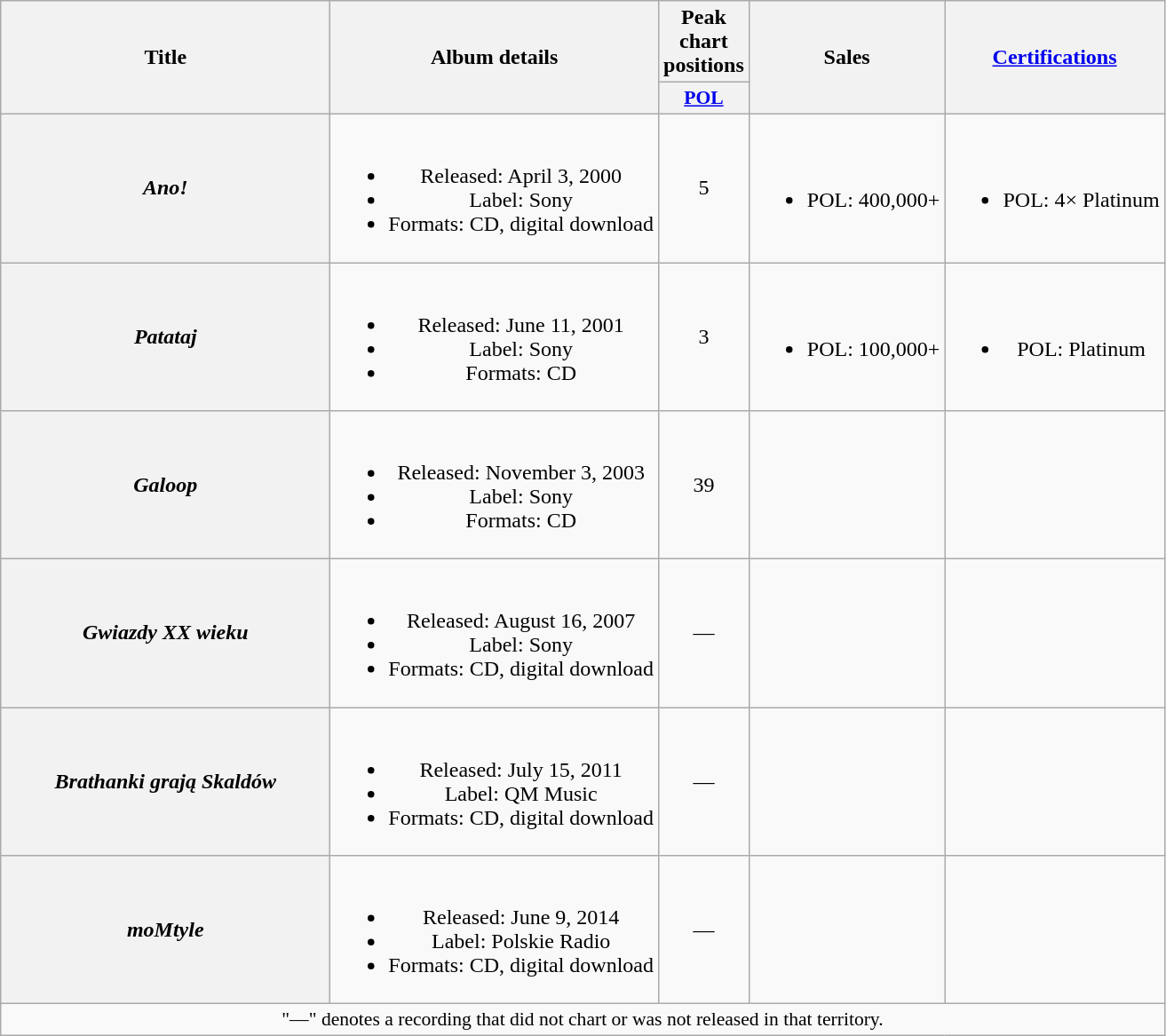<table class="wikitable plainrowheaders" style="text-align:center;">
<tr>
<th scope="col" rowspan="2" style="width:15em;">Title</th>
<th scope="col" rowspan="2">Album details</th>
<th scope="col" colspan="1">Peak chart positions</th>
<th scope="col" rowspan="2">Sales</th>
<th scope="col" rowspan="2"><a href='#'>Certifications</a></th>
</tr>
<tr>
<th scope="col" style="width:3em;font-size:90%;"><a href='#'>POL</a><br></th>
</tr>
<tr>
<th scope="row"><em>Ano!</em></th>
<td><br><ul><li>Released: April 3, 2000</li><li>Label: Sony</li><li>Formats: CD, digital download</li></ul></td>
<td>5</td>
<td><br><ul><li>POL: 400,000+</li></ul></td>
<td><br><ul><li>POL: 4× Platinum</li></ul></td>
</tr>
<tr>
<th scope="row"><em>Patataj</em></th>
<td><br><ul><li>Released: June 11, 2001</li><li>Label: Sony</li><li>Formats: CD</li></ul></td>
<td>3</td>
<td><br><ul><li>POL: 100,000+</li></ul></td>
<td><br><ul><li>POL: Platinum</li></ul></td>
</tr>
<tr>
<th scope="row"><em>Galoop</em></th>
<td><br><ul><li>Released: November 3, 2003</li><li>Label: Sony</li><li>Formats: CD</li></ul></td>
<td>39</td>
<td></td>
<td></td>
</tr>
<tr>
<th scope="row"><em>Gwiazdy XX wieku</em></th>
<td><br><ul><li>Released: August 16, 2007</li><li>Label: Sony</li><li>Formats: CD, digital download</li></ul></td>
<td>—</td>
<td></td>
<td></td>
</tr>
<tr>
<th scope="row"><em>Brathanki grają Skaldów</em></th>
<td><br><ul><li>Released: July 15, 2011</li><li>Label: QM Music</li><li>Formats: CD, digital download</li></ul></td>
<td>—</td>
<td></td>
<td></td>
</tr>
<tr>
<th scope="row"><em>moMtyle</em></th>
<td><br><ul><li>Released: June 9, 2014</li><li>Label: Polskie Radio</li><li>Formats: CD, digital download</li></ul></td>
<td>—</td>
<td></td>
<td></td>
</tr>
<tr>
<td colspan="10" style="font-size:90%">"—" denotes a recording that did not chart or was not released in that territory.</td>
</tr>
</table>
